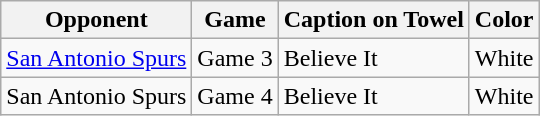<table class="wikitable">
<tr>
<th>Opponent</th>
<th>Game</th>
<th>Caption on Towel</th>
<th>Color</th>
</tr>
<tr>
<td><a href='#'>San Antonio Spurs</a></td>
<td>Game 3</td>
<td>Believe It</td>
<td>White</td>
</tr>
<tr>
<td>San Antonio Spurs</td>
<td>Game 4</td>
<td>Believe It</td>
<td>White</td>
</tr>
</table>
